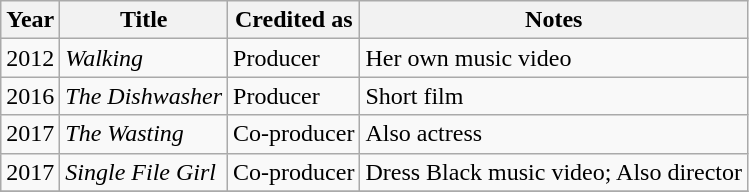<table class="wikitable sortable">
<tr>
<th>Year</th>
<th>Title</th>
<th>Credited as</th>
<th class="unsortable">Notes</th>
</tr>
<tr>
<td>2012</td>
<td><em>Walking</em></td>
<td>Producer</td>
<td>Her own music video</td>
</tr>
<tr>
<td>2016</td>
<td><em>The Dishwasher</em></td>
<td>Producer</td>
<td>Short film</td>
</tr>
<tr>
<td>2017</td>
<td><em>The Wasting</em></td>
<td>Co-producer</td>
<td>Also actress</td>
</tr>
<tr>
<td>2017</td>
<td><em>Single File Girl</em></td>
<td>Co-producer</td>
<td>Dress Black music video; Also director</td>
</tr>
<tr>
</tr>
</table>
